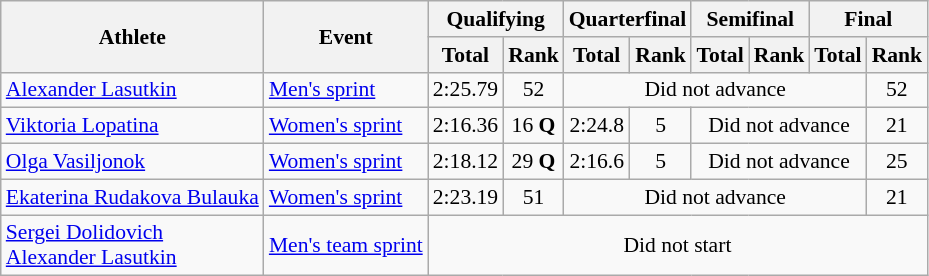<table class="wikitable" style="font-size:90%">
<tr>
<th rowspan="2">Athlete</th>
<th rowspan="2">Event</th>
<th colspan="2">Qualifying</th>
<th colspan="2">Quarterfinal</th>
<th colspan="2">Semifinal</th>
<th colspan="2">Final</th>
</tr>
<tr>
<th>Total</th>
<th>Rank</th>
<th>Total</th>
<th>Rank</th>
<th>Total</th>
<th>Rank</th>
<th>Total</th>
<th>Rank</th>
</tr>
<tr>
<td><a href='#'>Alexander Lasutkin</a></td>
<td><a href='#'>Men's sprint</a></td>
<td align="center">2:25.79</td>
<td align="center">52</td>
<td colspan=5 align="center">Did not advance</td>
<td align="center">52</td>
</tr>
<tr>
<td><a href='#'>Viktoria Lopatina</a></td>
<td><a href='#'>Women's sprint</a></td>
<td align="center">2:16.36</td>
<td align="center">16 <strong>Q</strong></td>
<td align="center">2:24.8</td>
<td align="center">5</td>
<td colspan=3 align="center">Did not advance</td>
<td align="center">21</td>
</tr>
<tr>
<td><a href='#'>Olga Vasiljonok</a></td>
<td><a href='#'>Women's sprint</a></td>
<td align="center">2:18.12</td>
<td align="center">29 <strong>Q</strong></td>
<td align="center">2:16.6</td>
<td align="center">5</td>
<td colspan=3 align="center">Did not advance</td>
<td align="center">25</td>
</tr>
<tr>
<td><a href='#'>Ekaterina Rudakova Bulauka</a></td>
<td><a href='#'>Women's sprint</a></td>
<td align="center">2:23.19</td>
<td align="center">51</td>
<td colspan=5 align="center">Did not advance</td>
<td align="center">21</td>
</tr>
<tr>
<td><a href='#'>Sergei Dolidovich</a> <br><a href='#'>Alexander Lasutkin</a></td>
<td><a href='#'>Men's team sprint</a></td>
<td colspan=8 align="center">Did not start</td>
</tr>
</table>
